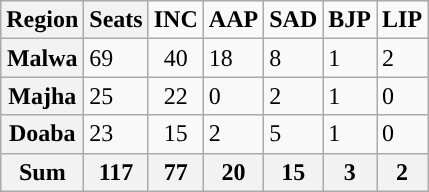<table class="wikitable sortable">
<tr>
<th>Region</th>
<th>Seats</th>
<td style="text-align:center; background:"><strong>INC</strong></td>
<td style="background: "><span><strong>AAP</strong></span></td>
<td style="background:"><span><strong>SAD</strong></span></td>
<td style="text-align:center; background:"><strong>BJP</strong></td>
<td style="text-align:center; background:"><strong>LIP</strong></td>
</tr>
<tr>
<th>Malwa</th>
<td>69</td>
<td style="text-align:center;background: ">40</td>
<td>18</td>
<td>8</td>
<td>1</td>
<td>2</td>
</tr>
<tr>
<th>Majha</th>
<td>25</td>
<td style="text-align:center;background: ">22</td>
<td>0</td>
<td>2</td>
<td>1</td>
<td>0</td>
</tr>
<tr>
<th>Doaba</th>
<td>23</td>
<td style="text-align:center;background: ">15</td>
<td>2</td>
<td>5</td>
<td>1</td>
<td>0</td>
</tr>
<tr>
<th>Sum</th>
<th>117</th>
<th style="background: ">77</th>
<th>20</th>
<th>15</th>
<th>3</th>
<th>2</th>
</tr>
</table>
